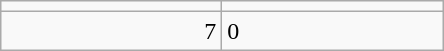<table class="wikitable">
<tr>
<td align=center width=140></td>
<td align=center width=140></td>
</tr>
<tr>
<td align=right>7</td>
<td>0</td>
</tr>
</table>
